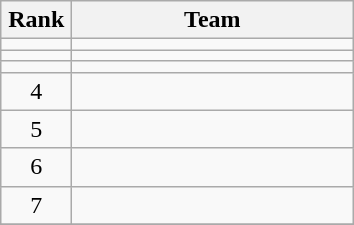<table class="wikitable" style="text-align:center;">
<tr>
<th width=40>Rank</th>
<th width=180>Team</th>
</tr>
<tr>
<td></td>
<td align=left></td>
</tr>
<tr>
<td></td>
<td align=left></td>
</tr>
<tr>
<td></td>
<td align=left></td>
</tr>
<tr>
<td>4</td>
<td align=left></td>
</tr>
<tr>
<td>5</td>
<td align=left></td>
</tr>
<tr>
<td>6</td>
<td align=left></td>
</tr>
<tr>
<td>7</td>
<td align=left></td>
</tr>
<tr>
</tr>
</table>
